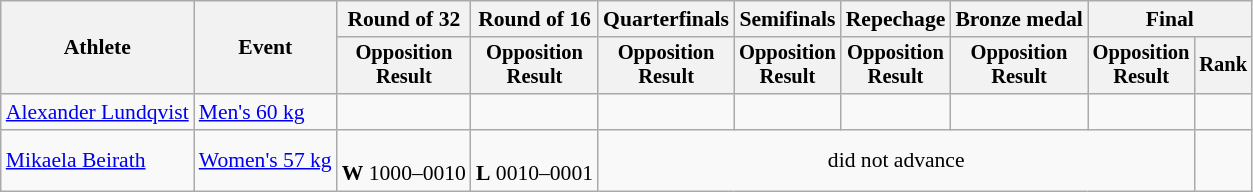<table class="wikitable" style="font-size:90%">
<tr>
<th rowspan="2">Athlete</th>
<th rowspan="2">Event</th>
<th>Round of 32</th>
<th>Round of 16</th>
<th>Quarterfinals</th>
<th>Semifinals</th>
<th>Repechage</th>
<th>Bronze medal</th>
<th colspan=2>Final</th>
</tr>
<tr style="font-size:95%">
<th>Opposition<br>Result</th>
<th>Opposition<br>Result</th>
<th>Opposition<br>Result</th>
<th>Opposition<br>Result</th>
<th>Opposition<br>Result</th>
<th>Opposition<br>Result</th>
<th>Opposition<br>Result</th>
<th>Rank</th>
</tr>
<tr align=center>
<td align=left><a href='#'>Alexander Lundqvist</a></td>
<td align=left><a href='#'>Men's 60 kg</a></td>
<td></td>
<td></td>
<td></td>
<td></td>
<td></td>
<td></td>
<td></td>
<td></td>
</tr>
<tr align=center>
<td align=left><a href='#'>Mikaela Beirath</a></td>
<td align=left><a href='#'>Women's 57 kg</a></td>
<td><br><strong>W</strong> 1000–0010</td>
<td><br><strong>L</strong> 0010–0001</td>
<td colspan=5>did not advance</td>
<td></td>
</tr>
</table>
